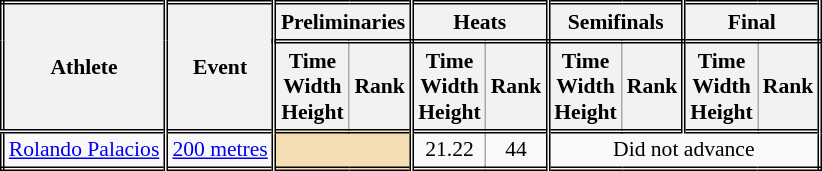<table class=wikitable style="font-size:90%; border: double;">
<tr>
<th rowspan="2" style="border-right:double">Athlete</th>
<th rowspan="2" style="border-right:double">Event</th>
<th colspan="2" style="border-right:double; border-bottom:double;">Preliminaries</th>
<th colspan="2" style="border-right:double; border-bottom:double;">Heats</th>
<th colspan="2" style="border-right:double; border-bottom:double;">Semifinals</th>
<th colspan="2" style="border-right:double; border-bottom:double;">Final</th>
</tr>
<tr>
<th>Time<br>Width<br>Height</th>
<th style="border-right:double">Rank</th>
<th>Time<br>Width<br>Height</th>
<th style="border-right:double">Rank</th>
<th>Time<br>Width<br>Height</th>
<th style="border-right:double">Rank</th>
<th>Time<br>Width<br>Height</th>
<th style="border-right:double">Rank</th>
</tr>
<tr style="border-top: double;">
<td style="border-right:double"><a href='#'>Rolando Palacios</a></td>
<td style="border-right:double"><a href='#'>200 metres</a></td>
<td style="border-right:double" colspan= 2 bgcolor="wheat"></td>
<td align=center>21.22</td>
<td align=center style="border-right:double">44</td>
<td colspan="4" align=center>Did not advance</td>
</tr>
</table>
